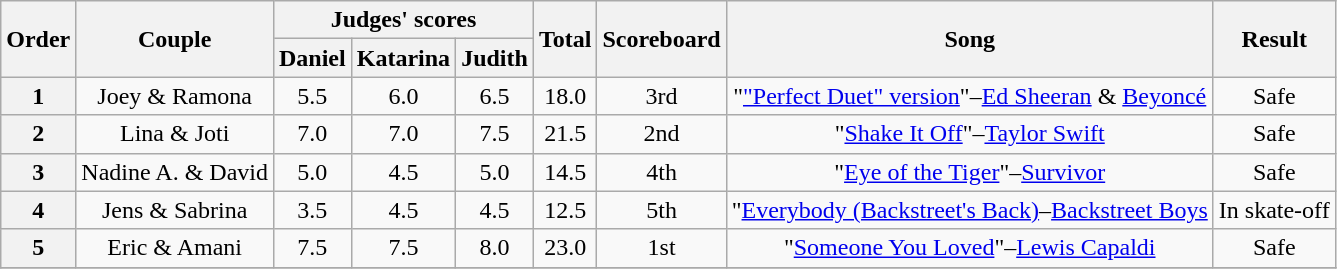<table class="wikitable plainrowheaders" style="text-align:center;">
<tr>
<th scope="col" rowspan=2>Order</th>
<th scope="col" rowspan=2>Couple</th>
<th scope="col" colspan=3>Judges' scores</th>
<th scope="col" rowspan=2>Total</th>
<th scope="col" rowspan=2>Scoreboard</th>
<th scope="col" rowspan=2>Song</th>
<th scope="col" rowspan=2>Result</th>
</tr>
<tr>
<th scope="col">Daniel</th>
<th>Katarina</th>
<th>Judith</th>
</tr>
<tr>
<th scope="col">1</th>
<td>Joey & Ramona</td>
<td>5.5</td>
<td>6.0</td>
<td>6.5</td>
<td>18.0</td>
<td>3rd</td>
<td>"<a href='#'>"Perfect Duet" version</a>"–<a href='#'>Ed Sheeran</a> & <a href='#'>Beyoncé</a></td>
<td>Safe</td>
</tr>
<tr>
<th scope="col">2</th>
<td>Lina & Joti</td>
<td>7.0</td>
<td>7.0</td>
<td>7.5</td>
<td>21.5</td>
<td>2nd</td>
<td>"<a href='#'>Shake It Off</a>"–<a href='#'>Taylor Swift</a></td>
<td>Safe</td>
</tr>
<tr>
<th scope="col">3</th>
<td>Nadine A. & David</td>
<td>5.0</td>
<td>4.5</td>
<td>5.0</td>
<td>14.5</td>
<td>4th</td>
<td>"<a href='#'>Eye of the Tiger</a>"–<a href='#'>Survivor</a></td>
<td>Safe</td>
</tr>
<tr>
<th scope="col">4</th>
<td>Jens & Sabrina</td>
<td>3.5</td>
<td>4.5</td>
<td>4.5</td>
<td>12.5</td>
<td>5th</td>
<td>"<a href='#'>Everybody (Backstreet's Back)</a>–<a href='#'>Backstreet Boys</a></td>
<td>In skate-off</td>
</tr>
<tr>
<th scope="col">5</th>
<td>Eric & Amani</td>
<td>7.5</td>
<td>7.5</td>
<td>8.0</td>
<td>23.0</td>
<td>1st</td>
<td>"<a href='#'>Someone You Loved</a>"–<a href='#'>Lewis Capaldi</a></td>
<td>Safe</td>
</tr>
<tr>
</tr>
</table>
